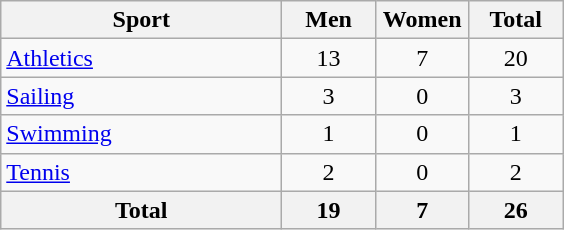<table class="wikitable sortable" style="text-align:center;">
<tr>
<th width=180>Sport</th>
<th width=55>Men</th>
<th width=55>Women</th>
<th width=55>Total</th>
</tr>
<tr>
<td align=left><a href='#'>Athletics</a></td>
<td>13</td>
<td>7</td>
<td>20</td>
</tr>
<tr>
<td align=left><a href='#'>Sailing</a></td>
<td>3</td>
<td>0</td>
<td>3</td>
</tr>
<tr>
<td align=left><a href='#'>Swimming</a></td>
<td>1</td>
<td>0</td>
<td>1</td>
</tr>
<tr>
<td align=left><a href='#'>Tennis</a></td>
<td>2</td>
<td>0</td>
<td>2</td>
</tr>
<tr>
<th>Total</th>
<th>19</th>
<th>7</th>
<th>26</th>
</tr>
</table>
